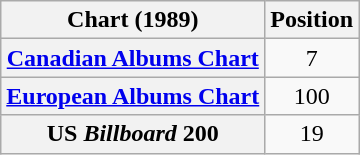<table class="wikitable sortable plainrowheaders" style="text-align:center;">
<tr>
<th scope="col">Chart (1989)</th>
<th scope="col">Position</th>
</tr>
<tr>
<th scope="row"><a href='#'>Canadian Albums Chart</a></th>
<td>7</td>
</tr>
<tr>
<th scope="row"><a href='#'>European Albums Chart</a></th>
<td align=center>100</td>
</tr>
<tr>
<th scope="row">US <em>Billboard</em> 200</th>
<td>19</td>
</tr>
</table>
